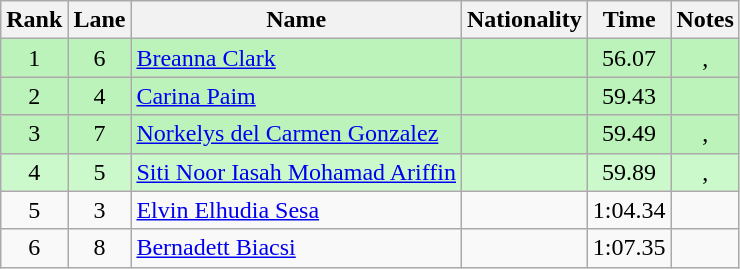<table class="wikitable sortable" style="text-align:center">
<tr>
<th>Rank</th>
<th>Lane</th>
<th>Name</th>
<th>Nationality</th>
<th>Time</th>
<th>Notes</th>
</tr>
<tr bgcolor=bbf3bb>
<td>1</td>
<td>6</td>
<td align="left"><a href='#'>Breanna Clark</a></td>
<td align="left"></td>
<td>56.07</td>
<td>, </td>
</tr>
<tr bgcolor=bbf3bb>
<td>2</td>
<td>4</td>
<td align="left"><a href='#'>Carina Paim</a></td>
<td align="left"></td>
<td>59.43</td>
<td></td>
</tr>
<tr bgcolor=bbf3bb>
<td>3</td>
<td>7</td>
<td align="left"><a href='#'>Norkelys del Carmen Gonzalez</a></td>
<td align="left"></td>
<td>59.49</td>
<td>, </td>
</tr>
<tr bgcolor=ccf9cc>
<td>4</td>
<td>5</td>
<td align="left"><a href='#'>Siti Noor Iasah Mohamad Ariffin</a></td>
<td align="left"></td>
<td>59.89</td>
<td>, </td>
</tr>
<tr>
<td>5</td>
<td>3</td>
<td align="left"><a href='#'>Elvin Elhudia Sesa</a></td>
<td align="left"></td>
<td>1:04.34</td>
<td></td>
</tr>
<tr>
<td>6</td>
<td>8</td>
<td align="left"><a href='#'>Bernadett Biacsi</a></td>
<td align="left"></td>
<td>1:07.35</td>
<td></td>
</tr>
</table>
